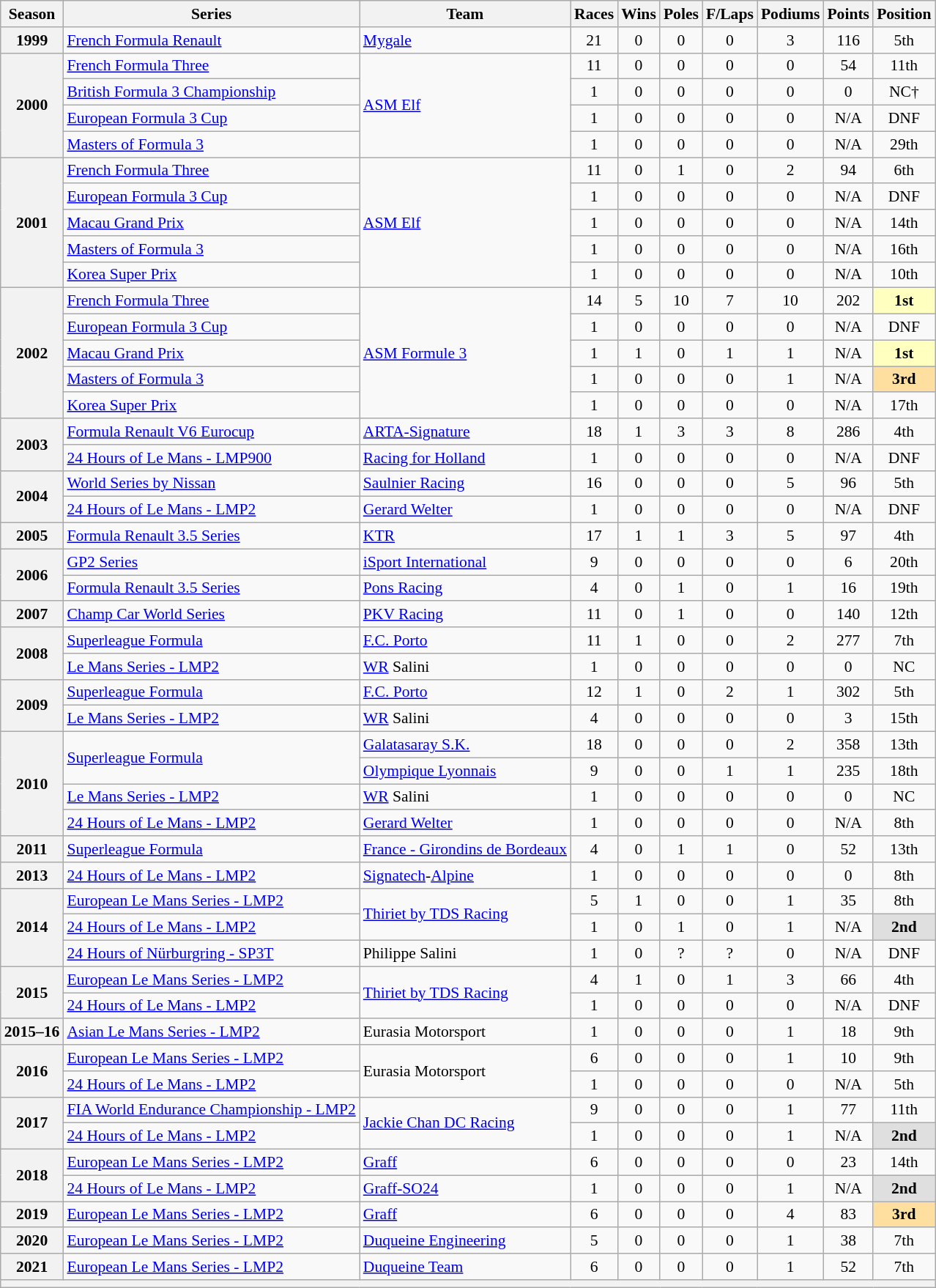<table class="wikitable" style="font-size: 90%; text-align:center">
<tr>
<th>Season</th>
<th>Series</th>
<th>Team</th>
<th>Races</th>
<th>Wins</th>
<th>Poles</th>
<th>F/Laps</th>
<th>Podiums</th>
<th>Points</th>
<th>Position</th>
</tr>
<tr>
<th>1999</th>
<td align=left><a href='#'>French Formula Renault</a></td>
<td align=left><a href='#'>Mygale</a></td>
<td>21</td>
<td>0</td>
<td>0</td>
<td>0</td>
<td>3</td>
<td>116</td>
<td>5th</td>
</tr>
<tr>
<th rowspan=4>2000</th>
<td align=left><a href='#'>French Formula Three</a></td>
<td align=left rowspan=4><a href='#'>ASM Elf</a></td>
<td>11</td>
<td>0</td>
<td>0</td>
<td>0</td>
<td>0</td>
<td>54</td>
<td>11th</td>
</tr>
<tr>
<td align=left><a href='#'>British Formula 3 Championship</a></td>
<td>1</td>
<td>0</td>
<td>0</td>
<td>0</td>
<td>0</td>
<td>0</td>
<td>NC†</td>
</tr>
<tr>
<td align=left><a href='#'>European Formula 3 Cup</a></td>
<td>1</td>
<td>0</td>
<td>0</td>
<td>0</td>
<td>0</td>
<td>N/A</td>
<td>DNF</td>
</tr>
<tr>
<td align=left><a href='#'>Masters of Formula 3</a></td>
<td>1</td>
<td>0</td>
<td>0</td>
<td>0</td>
<td>0</td>
<td>N/A</td>
<td>29th</td>
</tr>
<tr>
<th rowspan=5>2001</th>
<td align=left><a href='#'>French Formula Three</a></td>
<td align=left rowspan=5><a href='#'>ASM Elf</a></td>
<td>11</td>
<td>0</td>
<td>1</td>
<td>0</td>
<td>2</td>
<td>94</td>
<td>6th</td>
</tr>
<tr>
<td align=left><a href='#'>European Formula 3 Cup</a></td>
<td>1</td>
<td>0</td>
<td>0</td>
<td>0</td>
<td>0</td>
<td>N/A</td>
<td>DNF</td>
</tr>
<tr>
<td align=left><a href='#'>Macau Grand Prix</a></td>
<td>1</td>
<td>0</td>
<td>0</td>
<td>0</td>
<td>0</td>
<td>N/A</td>
<td>14th</td>
</tr>
<tr>
<td align=left><a href='#'>Masters of Formula 3</a></td>
<td>1</td>
<td>0</td>
<td>0</td>
<td>0</td>
<td>0</td>
<td>N/A</td>
<td>16th</td>
</tr>
<tr>
<td align=left><a href='#'>Korea Super Prix</a></td>
<td>1</td>
<td>0</td>
<td>0</td>
<td>0</td>
<td>0</td>
<td>N/A</td>
<td>10th</td>
</tr>
<tr>
<th rowspan=5>2002</th>
<td align=left><a href='#'>French Formula Three</a></td>
<td align=left rowspan=5><a href='#'>ASM Formule 3</a></td>
<td>14</td>
<td>5</td>
<td>10</td>
<td>7</td>
<td>10</td>
<td>202</td>
<td style="background:#FFFFBF;"><strong>1st</strong></td>
</tr>
<tr>
<td align=left><a href='#'>European Formula 3 Cup</a></td>
<td>1</td>
<td>0</td>
<td>0</td>
<td>0</td>
<td>0</td>
<td>N/A</td>
<td>DNF</td>
</tr>
<tr>
<td align=left><a href='#'>Macau Grand Prix</a></td>
<td>1</td>
<td>1</td>
<td>0</td>
<td>1</td>
<td>1</td>
<td>N/A</td>
<td style="background:#FFFFBF;"><strong>1st</strong></td>
</tr>
<tr>
<td align=left><a href='#'>Masters of Formula 3</a></td>
<td>1</td>
<td>0</td>
<td>0</td>
<td>0</td>
<td>1</td>
<td>N/A</td>
<td style="background:#FFDF9F;"><strong>3rd</strong></td>
</tr>
<tr>
<td align=left><a href='#'>Korea Super Prix</a></td>
<td>1</td>
<td>0</td>
<td>0</td>
<td>0</td>
<td>0</td>
<td>N/A</td>
<td>17th</td>
</tr>
<tr>
<th rowspan=2>2003</th>
<td align=left><a href='#'>Formula Renault V6 Eurocup</a></td>
<td align=left><a href='#'>ARTA-Signature</a></td>
<td>18</td>
<td>1</td>
<td>3</td>
<td>3</td>
<td>8</td>
<td>286</td>
<td>4th</td>
</tr>
<tr>
<td align=left><a href='#'>24 Hours of Le Mans - LMP900</a></td>
<td align=left><a href='#'>Racing for Holland</a></td>
<td>1</td>
<td>0</td>
<td>0</td>
<td>0</td>
<td>0</td>
<td>N/A</td>
<td>DNF</td>
</tr>
<tr>
<th rowspan=2>2004</th>
<td align=left><a href='#'>World Series by Nissan</a></td>
<td align=left><a href='#'>Saulnier Racing</a></td>
<td>16</td>
<td>0</td>
<td>0</td>
<td>0</td>
<td>5</td>
<td>96</td>
<td>5th</td>
</tr>
<tr>
<td align=left><a href='#'>24 Hours of Le Mans - LMP2</a></td>
<td align=left><a href='#'>Gerard Welter</a></td>
<td>1</td>
<td>0</td>
<td>0</td>
<td>0</td>
<td>0</td>
<td>N/A</td>
<td>DNF</td>
</tr>
<tr>
<th>2005</th>
<td align=left><a href='#'>Formula Renault 3.5 Series</a></td>
<td align=left><a href='#'>KTR</a></td>
<td>17</td>
<td>1</td>
<td>1</td>
<td>3</td>
<td>5</td>
<td>97</td>
<td>4th</td>
</tr>
<tr>
<th rowspan=2>2006</th>
<td align=left><a href='#'>GP2 Series</a></td>
<td align=left><a href='#'>iSport International</a></td>
<td>9</td>
<td>0</td>
<td>0</td>
<td>0</td>
<td>0</td>
<td>6</td>
<td>20th</td>
</tr>
<tr>
<td align=left><a href='#'>Formula Renault 3.5 Series</a></td>
<td align=left><a href='#'>Pons Racing</a></td>
<td>4</td>
<td>0</td>
<td>1</td>
<td>0</td>
<td>1</td>
<td>16</td>
<td>19th</td>
</tr>
<tr>
<th>2007</th>
<td align=left><a href='#'>Champ Car World Series</a></td>
<td align=left><a href='#'>PKV Racing</a></td>
<td>11</td>
<td>0</td>
<td>1</td>
<td>0</td>
<td>0</td>
<td>140</td>
<td>12th</td>
</tr>
<tr>
<th rowspan=2>2008</th>
<td align=left><a href='#'>Superleague Formula</a></td>
<td align=left><a href='#'>F.C. Porto</a></td>
<td>11</td>
<td>1</td>
<td>0</td>
<td>0</td>
<td>2</td>
<td>277</td>
<td>7th</td>
</tr>
<tr>
<td align=left><a href='#'>Le Mans Series - LMP2</a></td>
<td align=left><a href='#'>WR</a> Salini</td>
<td>1</td>
<td>0</td>
<td>0</td>
<td>0</td>
<td>0</td>
<td>0</td>
<td>NC</td>
</tr>
<tr>
<th rowspan=2>2009</th>
<td align=left><a href='#'>Superleague Formula</a></td>
<td align=left><a href='#'>F.C. Porto</a></td>
<td>12</td>
<td>1</td>
<td>0</td>
<td>2</td>
<td>1</td>
<td>302</td>
<td>5th</td>
</tr>
<tr>
<td align=left><a href='#'>Le Mans Series - LMP2</a></td>
<td align=left><a href='#'>WR</a> Salini</td>
<td>4</td>
<td>0</td>
<td>0</td>
<td>0</td>
<td>0</td>
<td>3</td>
<td>15th</td>
</tr>
<tr>
<th rowspan=4>2010</th>
<td align=left rowspan=2><a href='#'>Superleague Formula</a></td>
<td align=left><a href='#'>Galatasaray S.K.</a></td>
<td>18</td>
<td>0</td>
<td>0</td>
<td>0</td>
<td>2</td>
<td>358</td>
<td>13th</td>
</tr>
<tr>
<td align=left><a href='#'>Olympique Lyonnais</a></td>
<td>9</td>
<td>0</td>
<td>0</td>
<td>1</td>
<td>1</td>
<td>235</td>
<td>18th</td>
</tr>
<tr>
<td align=left><a href='#'>Le Mans Series - LMP2</a></td>
<td align=left><a href='#'>WR</a> Salini</td>
<td>1</td>
<td>0</td>
<td>0</td>
<td>0</td>
<td>0</td>
<td>0</td>
<td>NC</td>
</tr>
<tr>
<td align=left><a href='#'>24 Hours of Le Mans - LMP2</a></td>
<td align=left><a href='#'>Gerard Welter</a></td>
<td>1</td>
<td>0</td>
<td>0</td>
<td>0</td>
<td>0</td>
<td>N/A</td>
<td>8th</td>
</tr>
<tr>
<th>2011</th>
<td align=left><a href='#'>Superleague Formula</a></td>
<td align=left nowrap><a href='#'>France - Girondins de Bordeaux</a></td>
<td>4</td>
<td>0</td>
<td>1</td>
<td>1</td>
<td>0</td>
<td>52</td>
<td>13th</td>
</tr>
<tr>
<th>2013</th>
<td align=left><a href='#'>24 Hours of Le Mans - LMP2</a></td>
<td align=left><a href='#'>Signatech</a>-<a href='#'>Alpine</a></td>
<td>1</td>
<td>0</td>
<td>0</td>
<td>0</td>
<td>0</td>
<td>0</td>
<td>8th</td>
</tr>
<tr>
<th rowspan="3">2014</th>
<td align=left><a href='#'>European Le Mans Series - LMP2</a></td>
<td align=left rowspan=2 nowrap><a href='#'>Thiriet by TDS Racing</a></td>
<td>5</td>
<td>1</td>
<td>0</td>
<td>0</td>
<td>1</td>
<td>35</td>
<td>8th</td>
</tr>
<tr>
<td align=left><a href='#'>24 Hours of Le Mans - LMP2</a></td>
<td>1</td>
<td>0</td>
<td>1</td>
<td>0</td>
<td>1</td>
<td>N/A</td>
<td style="background-color:#dfdfdf"><strong>2nd</strong></td>
</tr>
<tr>
<td align=left><a href='#'>24 Hours of Nürburgring - SP3T</a></td>
<td align=left>Philippe Salini</td>
<td>1</td>
<td>0</td>
<td>?</td>
<td>?</td>
<td>0</td>
<td>N/A</td>
<td>DNF</td>
</tr>
<tr>
<th rowspan="2">2015</th>
<td align="left"><a href='#'>European Le Mans Series - LMP2</a></td>
<td rowspan="2" align="left"><a href='#'>Thiriet by TDS Racing</a></td>
<td>4</td>
<td>1</td>
<td>0</td>
<td>1</td>
<td>3</td>
<td>66</td>
<td>4th</td>
</tr>
<tr>
<td align="left"><a href='#'>24 Hours of Le Mans - LMP2</a></td>
<td>1</td>
<td>0</td>
<td>0</td>
<td>0</td>
<td>0</td>
<td>N/A</td>
<td>DNF</td>
</tr>
<tr>
<th>2015–16</th>
<td align="left"><a href='#'>Asian Le Mans Series - LMP2</a></td>
<td align="left">Eurasia Motorsport</td>
<td>1</td>
<td>0</td>
<td>0</td>
<td>0</td>
<td>1</td>
<td>18</td>
<td>9th</td>
</tr>
<tr>
<th rowspan="2">2016</th>
<td align="left"><a href='#'>European Le Mans Series - LMP2</a></td>
<td rowspan="2" align="left">Eurasia Motorsport</td>
<td>6</td>
<td>0</td>
<td>0</td>
<td>0</td>
<td>1</td>
<td>10</td>
<td>9th</td>
</tr>
<tr>
<td align="left"><a href='#'>24 Hours of Le Mans - LMP2</a></td>
<td>1</td>
<td>0</td>
<td>0</td>
<td>0</td>
<td>0</td>
<td>N/A</td>
<td>5th</td>
</tr>
<tr>
<th rowspan="2">2017</th>
<td align="left" nowrap><a href='#'>FIA World Endurance Championship - LMP2</a></td>
<td rowspan="2" align="left"><a href='#'>Jackie Chan DC Racing</a></td>
<td>9</td>
<td>0</td>
<td>0</td>
<td>0</td>
<td>1</td>
<td>77</td>
<td>11th</td>
</tr>
<tr>
<td align="left"><a href='#'>24 Hours of Le Mans - LMP2</a></td>
<td>1</td>
<td>0</td>
<td>0</td>
<td>0</td>
<td>1</td>
<td>N/A</td>
<td style="background:#DFDFDF;"><strong>2nd</strong></td>
</tr>
<tr>
<th rowspan="2">2018</th>
<td align="left"><a href='#'>European Le Mans Series - LMP2</a></td>
<td align="left"><a href='#'>Graff</a></td>
<td>6</td>
<td>0</td>
<td>0</td>
<td>0</td>
<td>0</td>
<td>23</td>
<td>14th</td>
</tr>
<tr>
<td align="left"><a href='#'>24 Hours of Le Mans - LMP2</a></td>
<td align="left"><a href='#'>Graff-SO24</a></td>
<td>1</td>
<td>0</td>
<td>0</td>
<td>0</td>
<td>1</td>
<td>N/A</td>
<td style="background:#DFDFDF;"><strong>2nd</strong></td>
</tr>
<tr>
<th>2019</th>
<td align="left"><a href='#'>European Le Mans Series - LMP2</a></td>
<td align="left"><a href='#'>Graff</a></td>
<td>6</td>
<td>0</td>
<td>0</td>
<td>0</td>
<td>4</td>
<td>83</td>
<td style="background:#FFDF9F;"><strong>3rd</strong></td>
</tr>
<tr>
<th>2020</th>
<td align="left"><a href='#'>European Le Mans Series - LMP2</a></td>
<td align="left"><a href='#'>Duqueine Engineering</a></td>
<td>5</td>
<td>0</td>
<td>0</td>
<td>0</td>
<td>1</td>
<td>38</td>
<td>7th</td>
</tr>
<tr>
<th>2021</th>
<td align="left"><a href='#'>European Le Mans Series - LMP2</a></td>
<td align="left"><a href='#'>Duqueine Team</a></td>
<td>6</td>
<td>0</td>
<td>0</td>
<td>0</td>
<td>1</td>
<td>52</td>
<td>7th</td>
</tr>
<tr>
<th colspan="10"></th>
</tr>
</table>
